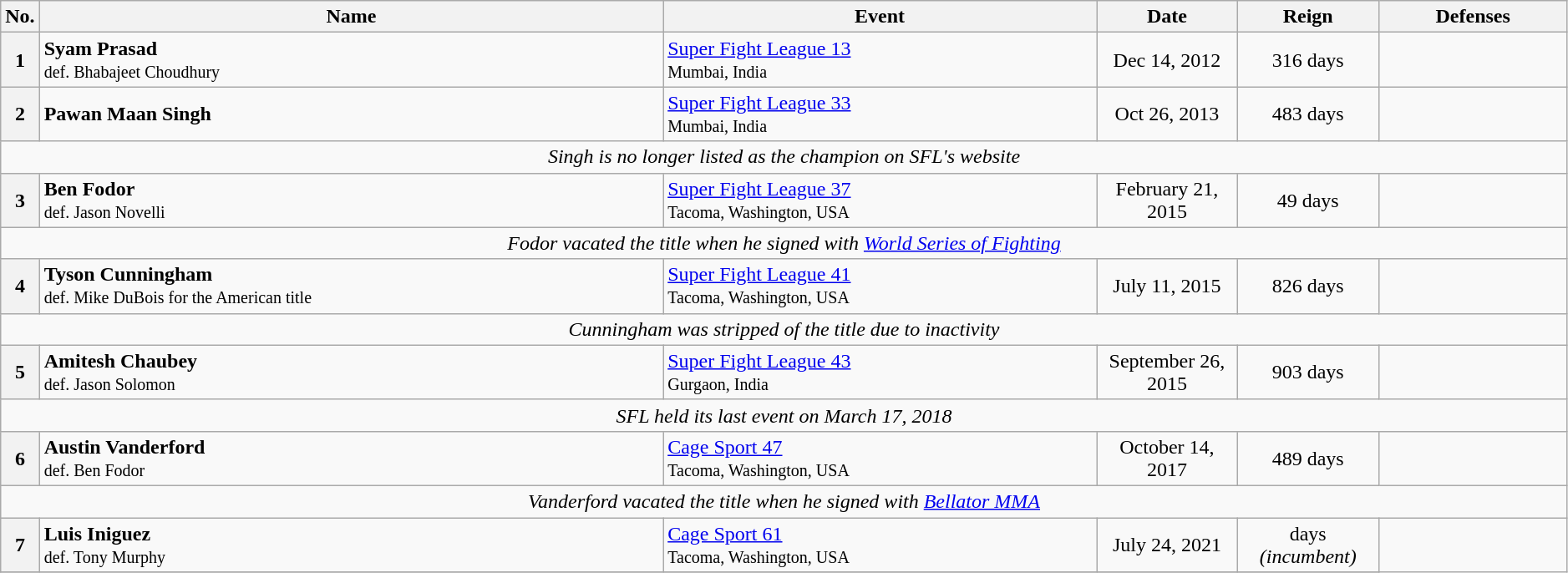<table class="wikitable" width="99%">
<tr>
<th width="2%">No.</th>
<th>Name</th>
<th>Event</th>
<th width="9%">Date</th>
<th width="9%">Reign</th>
<th>Defenses</th>
</tr>
<tr>
<th>1</th>
<td> <strong>Syam Prasad</strong><br><small>def. Bhabajeet Choudhury</small></td>
<td><a href='#'>Super Fight League 13</a><br><small>Mumbai, India</small></td>
<td align="center">Dec 14, 2012</td>
<td align="center">316 days</td>
<td></td>
</tr>
<tr>
<th>2</th>
<td> <strong>Pawan Maan Singh</strong></td>
<td><a href='#'>Super Fight League 33</a><br><small>Mumbai, India</small></td>
<td align="center">Oct 26, 2013</td>
<td align="center">483 days</td>
<td></td>
</tr>
<tr>
<td align="center" colspan="6"><em>Singh is no longer listed as the champion on SFL's website</em></td>
</tr>
<tr>
<th>3</th>
<td> <strong>Ben Fodor</strong><br><small>def. Jason Novelli</small></td>
<td><a href='#'>Super Fight League 37</a><br><small>Tacoma, Washington, USA</small></td>
<td align="center">February 21, 2015</td>
<td align="center">49 days</td>
<td></td>
</tr>
<tr>
<td align="center" colspan="6"><em>Fodor vacated the title when he signed with <a href='#'>World Series of Fighting</a></em></td>
</tr>
<tr>
<th>4</th>
<td> <strong>Tyson Cunningham</strong><br><small>def. Mike DuBois for the American title</small></td>
<td><a href='#'>Super Fight League 41</a><br><small>Tacoma, Washington, USA</small></td>
<td align="center">July 11, 2015</td>
<td align="center">826 days</td>
<td></td>
</tr>
<tr>
<td align="center" colspan="6"><em>Cunningham was stripped of the title due to inactivity</em></td>
</tr>
<tr>
<th>5</th>
<td> <strong>Amitesh Chaubey </strong><br><small>def. Jason Solomon</small></td>
<td><a href='#'> Super Fight League 43</a><br><small>Gurgaon, India</small></td>
<td align="center">September 26, 2015</td>
<td align="center">903 days</td>
<td></td>
</tr>
<tr>
<td align="center" colspan="6"><em>SFL held its last event on March 17, 2018</em></td>
</tr>
<tr>
<th>6</th>
<td> <strong>Austin Vanderford</strong><br><small>def. Ben Fodor</small></td>
<td><a href='#'>Cage Sport 47</a><br><small>Tacoma, Washington, USA</small></td>
<td align="center">October 14, 2017</td>
<td align="center">489 days</td>
<td></td>
</tr>
<tr>
<td align="center" colspan="6"><em>Vanderford vacated the title when he signed with <a href='#'>Bellator MMA</a></em></td>
</tr>
<tr>
<th>7</th>
<td> <strong>Luis Iniguez</strong><br><small>def. Tony Murphy</small></td>
<td><a href='#'>Cage Sport 61</a><br><small>Tacoma, Washington, USA</small></td>
<td align="center">July 24, 2021</td>
<td align="center"> days<br><em>(incumbent)</em></td>
</tr>
<tr>
</tr>
</table>
